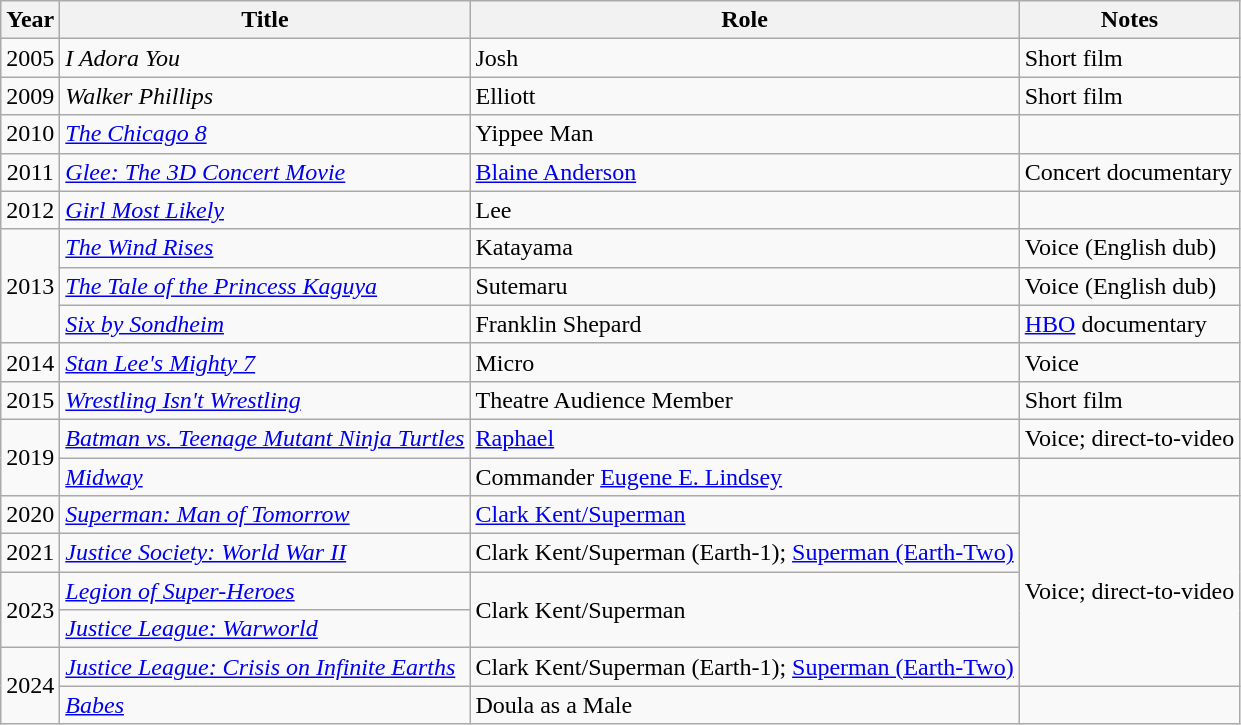<table class="wikitable">
<tr>
<th scope="col">Year</th>
<th scope="col">Title</th>
<th scope="col">Role</th>
<th scope="col" class="unsortable">Notes</th>
</tr>
<tr>
<td style="text-align:center;">2005</td>
<td><em>I Adora You</em></td>
<td>Josh</td>
<td>Short film</td>
</tr>
<tr>
<td style="text-align:center;">2009</td>
<td><em>Walker Phillips</em></td>
<td>Elliott</td>
<td>Short film</td>
</tr>
<tr>
<td style="text-align:center;">2010</td>
<td><em><a href='#'>The Chicago 8</a></em></td>
<td>Yippee Man</td>
<td></td>
</tr>
<tr>
<td style="text-align:center;">2011</td>
<td><em><a href='#'>Glee: The 3D Concert Movie</a></em></td>
<td><a href='#'>Blaine Anderson</a></td>
<td>Concert documentary</td>
</tr>
<tr>
<td style="text-align:center;">2012</td>
<td><em><a href='#'>Girl Most Likely</a></em></td>
<td>Lee</td>
<td></td>
</tr>
<tr>
<td rowspan=3 style="text-align:center;">2013</td>
<td><em><a href='#'>The Wind Rises</a></em></td>
<td>Katayama</td>
<td>Voice (English dub)</td>
</tr>
<tr>
<td><em><a href='#'>The Tale of the Princess Kaguya</a></em></td>
<td>Sutemaru</td>
<td>Voice (English dub)</td>
</tr>
<tr>
<td><em><a href='#'>Six by Sondheim</a></em></td>
<td>Franklin Shepard</td>
<td><a href='#'>HBO</a> documentary</td>
</tr>
<tr>
<td style="text-align:center;">2014</td>
<td><em><a href='#'>Stan Lee's Mighty 7</a></em></td>
<td>Micro</td>
<td>Voice</td>
</tr>
<tr>
<td style="text-align:center;">2015</td>
<td><em><a href='#'>Wrestling Isn't Wrestling</a></em></td>
<td>Theatre Audience Member</td>
<td>Short film</td>
</tr>
<tr>
<td rowspan="2" style="text-align:center;">2019</td>
<td><em><a href='#'>Batman vs. Teenage Mutant Ninja Turtles</a></em></td>
<td><a href='#'>Raphael</a></td>
<td>Voice; direct-to-video</td>
</tr>
<tr>
<td><em><a href='#'>Midway</a></em></td>
<td>Commander <a href='#'>Eugene E. Lindsey</a></td>
<td></td>
</tr>
<tr>
<td style="text-align:center;">2020</td>
<td><em><a href='#'>Superman: Man of Tomorrow</a></em></td>
<td><a href='#'>Clark Kent/Superman</a></td>
<td rowspan="5">Voice; direct-to-video</td>
</tr>
<tr>
<td style="text-align:center;">2021</td>
<td><em><a href='#'>Justice Society: World War II</a></em></td>
<td>Clark Kent/Superman (Earth-1); <a href='#'>Superman (Earth-Two)</a></td>
</tr>
<tr>
<td rowspan=2 style="text-align:center;">2023</td>
<td><em><a href='#'>Legion of Super-Heroes</a></em></td>
<td rowspan=2>Clark Kent/Superman</td>
</tr>
<tr>
<td><em><a href='#'>Justice League: Warworld</a></em></td>
</tr>
<tr>
<td rowspan=2 style="text-align:center;">2024</td>
<td><em><a href='#'>Justice League: Crisis on Infinite Earths</a></em></td>
<td>Clark Kent/Superman (Earth-1); <a href='#'>Superman (Earth-Two)</a></td>
</tr>
<tr>
<td><em><a href='#'>Babes</a></em></td>
<td>Doula as a Male</td>
<td></td>
</tr>
</table>
